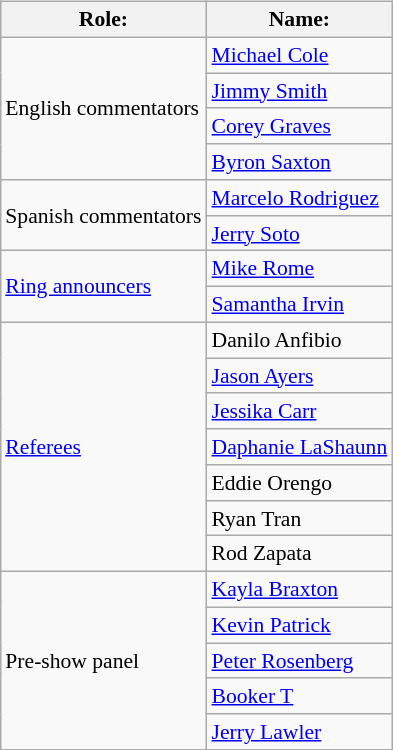<table class=wikitable style="font-size:90%; margin: 0.5em 0 0.5em 1em; float: right; clear: right;">
<tr>
<th>Role:</th>
<th>Name:</th>
</tr>
<tr>
<td rowspan=4>English commentators</td>
<td><a href='#'>Michael Cole</a> </td>
</tr>
<tr>
<td><a href='#'>Jimmy Smith</a> </td>
</tr>
<tr>
<td><a href='#'>Corey Graves</a> </td>
</tr>
<tr>
<td><a href='#'>Byron Saxton</a> </td>
</tr>
<tr>
<td rowspan=2>Spanish commentators</td>
<td><a href='#'>Marcelo Rodriguez</a></td>
</tr>
<tr>
<td><a href='#'>Jerry Soto</a></td>
</tr>
<tr>
<td rowspan=2><a href='#'>Ring announcers</a></td>
<td><a href='#'>Mike Rome</a> </td>
</tr>
<tr>
<td><a href='#'>Samantha Irvin</a> </td>
</tr>
<tr>
<td rowspan=7><a href='#'>Referees</a></td>
<td>Danilo Anfibio</td>
</tr>
<tr>
<td><a href='#'>Jason Ayers</a></td>
</tr>
<tr>
<td><a href='#'>Jessika Carr</a></td>
</tr>
<tr>
<td><a href='#'>Daphanie LaShaunn</a></td>
</tr>
<tr>
<td>Eddie Orengo</td>
</tr>
<tr>
<td>Ryan Tran</td>
</tr>
<tr>
<td>Rod Zapata</td>
</tr>
<tr>
<td rowspan="5">Pre-show panel</td>
<td><a href='#'>Kayla Braxton</a></td>
</tr>
<tr>
<td><a href='#'>Kevin Patrick</a></td>
</tr>
<tr>
<td><a href='#'>Peter Rosenberg</a></td>
</tr>
<tr>
<td><a href='#'>Booker T</a></td>
</tr>
<tr>
<td><a href='#'>Jerry Lawler</a></td>
</tr>
</table>
